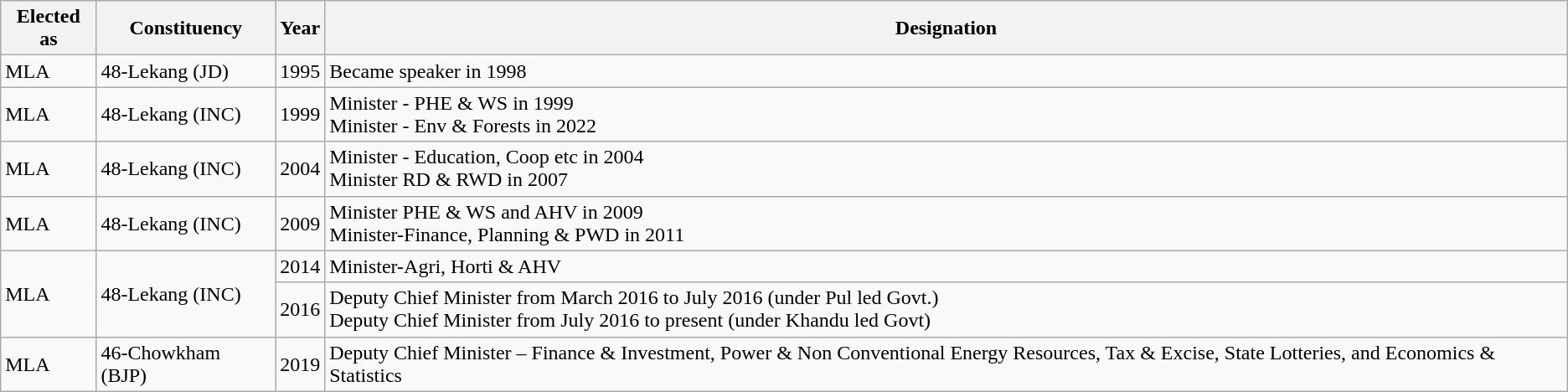<table class="wikitable">
<tr>
<th>Elected as</th>
<th>Constituency</th>
<th>Year</th>
<th>Designation</th>
</tr>
<tr>
<td>MLA</td>
<td>48-Lekang (JD)</td>
<td>1995</td>
<td>Became speaker in 1998</td>
</tr>
<tr>
<td>MLA</td>
<td>48-Lekang (INC)</td>
<td>1999</td>
<td>Minister - PHE & WS in 1999<br>Minister - Env & Forests in 2022</td>
</tr>
<tr>
<td>MLA</td>
<td>48-Lekang (INC)</td>
<td>2004</td>
<td>Minister - Education, Coop etc in 2004<br>Minister RD & RWD in 2007</td>
</tr>
<tr>
<td>MLA</td>
<td>48-Lekang (INC)</td>
<td>2009</td>
<td>Minister PHE & WS and AHV in 2009<br>Minister-Finance, Planning & PWD in 2011</td>
</tr>
<tr>
<td rowspan="2">MLA</td>
<td rowspan="2">48-Lekang (INC)</td>
<td>2014</td>
<td>Minister-Agri, Horti & AHV</td>
</tr>
<tr>
<td>2016</td>
<td>Deputy Chief Minister from March 2016 to July 2016 (under Pul led Govt.)<br>Deputy Chief Minister from July 2016 to present (under Khandu led Govt)</td>
</tr>
<tr>
<td>MLA</td>
<td>46-Chowkham (BJP)</td>
<td>2019</td>
<td>Deputy Chief Minister – Finance & Investment, Power & Non Conventional Energy Resources, Tax & Excise, State Lotteries, and Economics & Statistics</td>
</tr>
</table>
